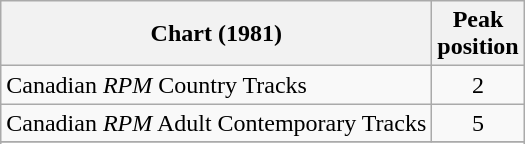<table class="wikitable sortable">
<tr>
<th>Chart (1981)</th>
<th>Peak<br>position</th>
</tr>
<tr>
<td>Canadian <em>RPM</em> Country Tracks</td>
<td style="text-align:center;">2</td>
</tr>
<tr>
<td>Canadian <em>RPM</em> Adult Contemporary Tracks</td>
<td style="text-align:center;">5</td>
</tr>
<tr>
</tr>
<tr>
</tr>
<tr>
</tr>
</table>
